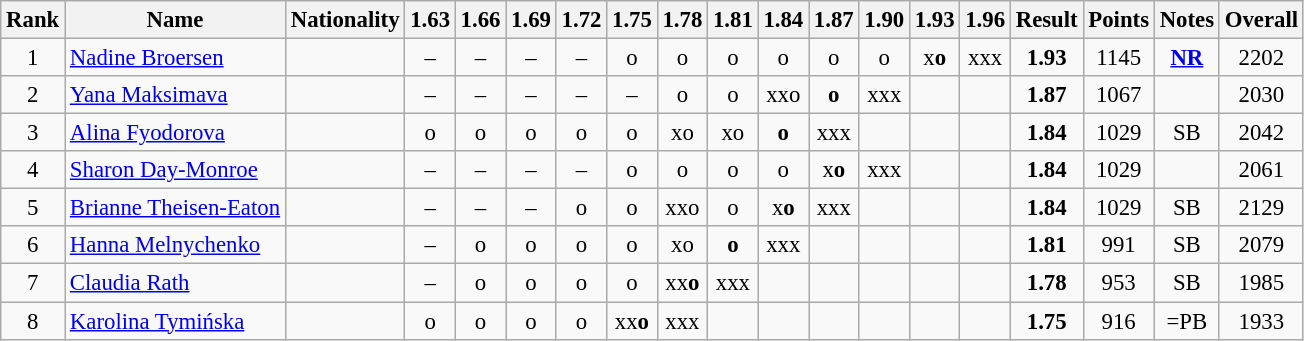<table class="wikitable sortable" style="text-align:center;font-size:95%">
<tr>
<th>Rank</th>
<th>Name</th>
<th>Nationality</th>
<th>1.63</th>
<th>1.66</th>
<th>1.69</th>
<th>1.72</th>
<th>1.75</th>
<th>1.78</th>
<th>1.81</th>
<th>1.84</th>
<th>1.87</th>
<th>1.90</th>
<th>1.93</th>
<th>1.96</th>
<th>Result</th>
<th>Points</th>
<th>Notes</th>
<th>Overall</th>
</tr>
<tr>
<td>1</td>
<td align=left><a href='#'>Nadine Broersen</a></td>
<td align=left></td>
<td>–</td>
<td>–</td>
<td>–</td>
<td>–</td>
<td>o</td>
<td>o</td>
<td>o</td>
<td>o</td>
<td>o</td>
<td>o</td>
<td>x<strong>o</strong></td>
<td>xxx</td>
<td><strong>1.93</strong></td>
<td>1145</td>
<td><strong><a href='#'>NR</a></strong></td>
<td>2202</td>
</tr>
<tr>
<td>2</td>
<td align=left><a href='#'>Yana Maksimava</a></td>
<td align=left></td>
<td>–</td>
<td>–</td>
<td>–</td>
<td>–</td>
<td>–</td>
<td>o</td>
<td>o</td>
<td>xxo</td>
<td><strong>o</strong></td>
<td>xxx</td>
<td></td>
<td></td>
<td><strong>1.87</strong></td>
<td>1067</td>
<td></td>
<td>2030</td>
</tr>
<tr>
<td>3</td>
<td align=left><a href='#'>Alina Fyodorova</a></td>
<td align=left></td>
<td>o</td>
<td>o</td>
<td>o</td>
<td>o</td>
<td>o</td>
<td>xo</td>
<td>xo</td>
<td><strong>o</strong></td>
<td>xxx</td>
<td></td>
<td></td>
<td></td>
<td><strong>1.84</strong></td>
<td>1029</td>
<td>SB</td>
<td>2042</td>
</tr>
<tr>
<td>4</td>
<td align=left><a href='#'>Sharon Day-Monroe</a></td>
<td align=left></td>
<td>–</td>
<td>–</td>
<td>–</td>
<td>–</td>
<td>o</td>
<td>o</td>
<td>o</td>
<td>o</td>
<td>x<strong>o</strong></td>
<td>xxx</td>
<td></td>
<td></td>
<td><strong>1.84</strong></td>
<td>1029</td>
<td></td>
<td>2061</td>
</tr>
<tr>
<td>5</td>
<td align=left><a href='#'>Brianne Theisen-Eaton</a></td>
<td align=left></td>
<td>–</td>
<td>–</td>
<td>–</td>
<td>o</td>
<td>o</td>
<td>xxo</td>
<td>o</td>
<td>x<strong>o</strong></td>
<td>xxx</td>
<td></td>
<td></td>
<td></td>
<td><strong>1.84</strong></td>
<td>1029</td>
<td>SB</td>
<td>2129</td>
</tr>
<tr>
<td>6</td>
<td align=left><a href='#'>Hanna Melnychenko</a></td>
<td align=left></td>
<td>–</td>
<td>o</td>
<td>o</td>
<td>o</td>
<td>o</td>
<td>xo</td>
<td><strong>o</strong></td>
<td>xxx</td>
<td></td>
<td></td>
<td></td>
<td></td>
<td><strong>1.81</strong></td>
<td>991</td>
<td>SB</td>
<td>2079</td>
</tr>
<tr>
<td>7</td>
<td align=left><a href='#'>Claudia Rath</a></td>
<td align=left></td>
<td>–</td>
<td>o</td>
<td>o</td>
<td>o</td>
<td>o</td>
<td>xx<strong>o</strong></td>
<td>xxx</td>
<td></td>
<td></td>
<td></td>
<td></td>
<td></td>
<td><strong>1.78</strong></td>
<td>953</td>
<td>SB</td>
<td>1985</td>
</tr>
<tr>
<td>8</td>
<td align=left><a href='#'>Karolina Tymińska</a></td>
<td align=left></td>
<td>o</td>
<td>o</td>
<td>o</td>
<td>o</td>
<td>xx<strong>o</strong></td>
<td>xxx</td>
<td></td>
<td></td>
<td></td>
<td></td>
<td></td>
<td></td>
<td><strong>1.75</strong></td>
<td>916</td>
<td>=PB</td>
<td>1933</td>
</tr>
</table>
